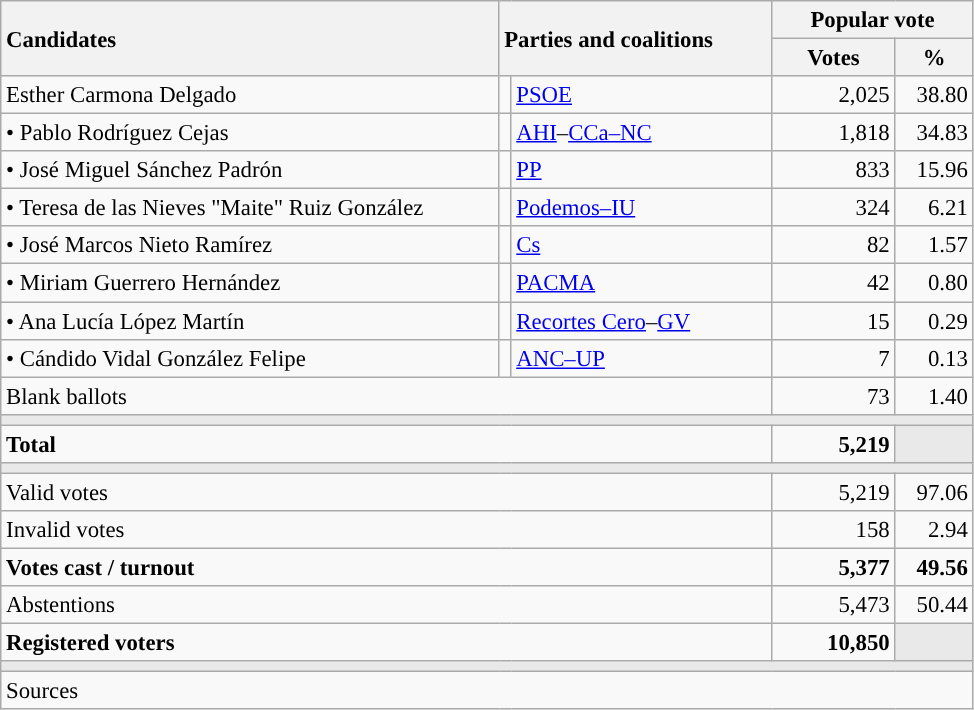<table class="wikitable" style="text-align:right; font-size:95%;">
<tr>
<th style="text-align:left;" rowspan="2" width="325">Candidates</th>
<th style="text-align:left;" rowspan="2" colspan="2" width="175">Parties and coalitions</th>
<th colspan="2">Popular vote</th>
</tr>
<tr>
<th width="75">Votes</th>
<th width="45">%</th>
</tr>
<tr>
<td align="left"> Esther Carmona Delgado</td>
<td width="1" style="color:inherit;background:"></td>
<td align="left"><a href='#'>PSOE</a></td>
<td>2,025</td>
<td>38.80</td>
</tr>
<tr>
<td align="left">• Pablo Rodríguez Cejas</td>
<td style="color:inherit;background:"></td>
<td align="left"><a href='#'>AHI</a>–<a href='#'>CCa–NC</a></td>
<td>1,818</td>
<td>34.83</td>
</tr>
<tr>
<td align="left">• José Miguel Sánchez Padrón</td>
<td style="color:inherit;background:"></td>
<td align="left"><a href='#'>PP</a></td>
<td>833</td>
<td>15.96</td>
</tr>
<tr>
<td align="left">• Teresa de las Nieves "Maite" Ruiz González</td>
<td style="color:inherit;background:"></td>
<td align="left"><a href='#'>Podemos–IU</a></td>
<td>324</td>
<td>6.21</td>
</tr>
<tr>
<td align="left">• José Marcos Nieto Ramírez</td>
<td style="color:inherit;background:"></td>
<td align="left"><a href='#'>Cs</a></td>
<td>82</td>
<td>1.57</td>
</tr>
<tr>
<td align="left">• Miriam Guerrero Hernández</td>
<td style="color:inherit;background:"></td>
<td align="left"><a href='#'>PACMA</a></td>
<td>42</td>
<td>0.80</td>
</tr>
<tr>
<td align="left">• Ana Lucía López Martín</td>
<td style="color:inherit;background:"></td>
<td align="left"><a href='#'>Recortes Cero</a>–<a href='#'>GV</a></td>
<td>15</td>
<td>0.29</td>
</tr>
<tr>
<td align="left">• Cándido Vidal González Felipe</td>
<td style="color:inherit;background:"></td>
<td align="left"><a href='#'>ANC–UP</a></td>
<td>7</td>
<td>0.13</td>
</tr>
<tr>
<td align="left" colspan="3">Blank ballots</td>
<td>73</td>
<td>1.40</td>
</tr>
<tr>
<td colspan="5" bgcolor="#E9E9E9"></td>
</tr>
<tr style="font-weight:bold;">
<td align="left" colspan="3">Total</td>
<td>5,219</td>
<td bgcolor="#E9E9E9"></td>
</tr>
<tr>
<td colspan="5" bgcolor="#E9E9E9"></td>
</tr>
<tr>
<td align="left" colspan="3">Valid votes</td>
<td>5,219</td>
<td>97.06</td>
</tr>
<tr>
<td align="left" colspan="3">Invalid votes</td>
<td>158</td>
<td>2.94</td>
</tr>
<tr style="font-weight:bold;">
<td align="left" colspan="3">Votes cast / turnout</td>
<td>5,377</td>
<td>49.56</td>
</tr>
<tr>
<td align="left" colspan="3">Abstentions</td>
<td>5,473</td>
<td>50.44</td>
</tr>
<tr style="font-weight:bold;">
<td align="left" colspan="3">Registered voters</td>
<td>10,850</td>
<td bgcolor="#E9E9E9"></td>
</tr>
<tr>
<td colspan="5" bgcolor="#E9E9E9"></td>
</tr>
<tr>
<td align="left" colspan="5">Sources</td>
</tr>
</table>
